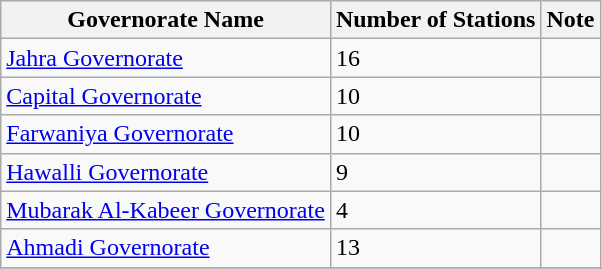<table class="wikitable">
<tr>
<th>Governorate Name</th>
<th>Number of Stations</th>
<th>Note</th>
</tr>
<tr>
<td><a href='#'>Jahra Governorate</a></td>
<td>16</td>
<td></td>
</tr>
<tr>
<td><a href='#'>Capital Governorate</a></td>
<td>10</td>
<td></td>
</tr>
<tr>
<td><a href='#'>Farwaniya Governorate</a></td>
<td>10</td>
<td></td>
</tr>
<tr>
<td><a href='#'>Hawalli Governorate</a></td>
<td>9</td>
<td></td>
</tr>
<tr>
<td><a href='#'>Mubarak Al-Kabeer Governorate</a></td>
<td>4</td>
<td></td>
</tr>
<tr>
<td><a href='#'>Ahmadi Governorate</a></td>
<td>13</td>
<td></td>
</tr>
<tr>
</tr>
</table>
